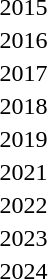<table>
<tr>
<td align="center">2015</td>
<td></td>
<td></td>
<td></td>
</tr>
<tr>
<td align="center">2016</td>
<td></td>
<td></td>
<td></td>
</tr>
<tr>
<td align="center">2017</td>
<td></td>
<td></td>
<td></td>
</tr>
<tr>
<td align="center">2018</td>
<td></td>
<td></td>
<td></td>
</tr>
<tr>
<td align="center">2019</td>
<td></td>
<td></td>
<td></td>
</tr>
<tr>
<td align="center">2021</td>
<td></td>
<td></td>
<td></td>
</tr>
<tr>
<td align="center">2022</td>
<td></td>
<td></td>
<td></td>
</tr>
<tr>
<td align="center">2023</td>
<td></td>
<td></td>
<td></td>
</tr>
<tr>
<td align="center">2024</td>
<td></td>
<td></td>
<td></td>
</tr>
</table>
